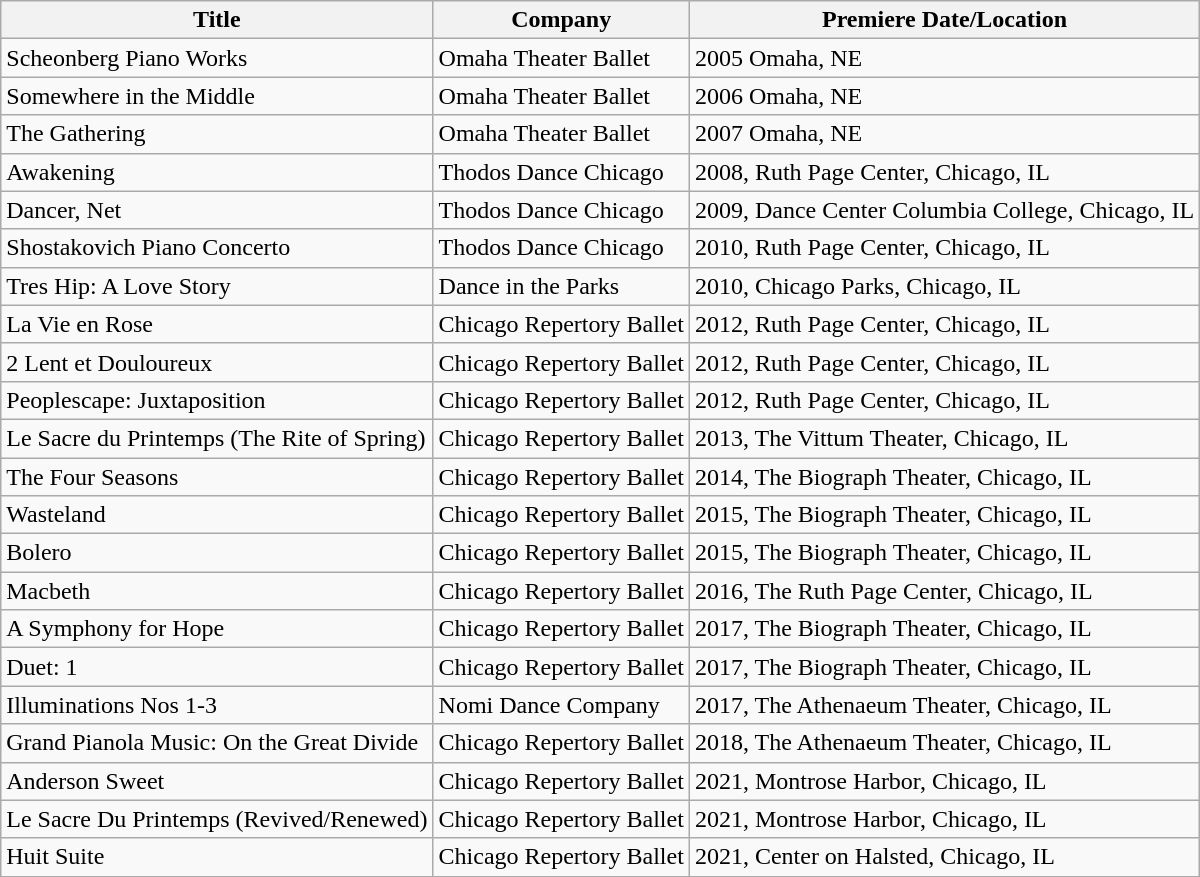<table class="wikitable">
<tr>
<th>Title</th>
<th>Company</th>
<th>Premiere Date/Location</th>
</tr>
<tr>
<td>Scheonberg Piano Works</td>
<td>Omaha Theater Ballet</td>
<td>2005 Omaha, NE</td>
</tr>
<tr>
<td>Somewhere in the Middle</td>
<td>Omaha Theater Ballet</td>
<td>2006 Omaha, NE</td>
</tr>
<tr>
<td>The Gathering</td>
<td>Omaha Theater Ballet</td>
<td>2007 Omaha, NE</td>
</tr>
<tr>
<td>Awakening</td>
<td>Thodos Dance Chicago</td>
<td>2008, Ruth Page Center, Chicago, IL</td>
</tr>
<tr>
<td>Dancer, Net</td>
<td>Thodos Dance Chicago</td>
<td>2009, Dance Center Columbia College, Chicago, IL</td>
</tr>
<tr>
<td>Shostakovich Piano Concerto</td>
<td>Thodos Dance Chicago</td>
<td>2010, Ruth Page Center, Chicago, IL</td>
</tr>
<tr>
<td>Tres Hip: A Love Story</td>
<td>Dance in the Parks</td>
<td>2010, Chicago Parks, Chicago, IL</td>
</tr>
<tr>
<td>La Vie en Rose</td>
<td>Chicago Repertory Ballet</td>
<td>2012, Ruth Page Center, Chicago, IL</td>
</tr>
<tr>
<td>2 Lent et Douloureux</td>
<td>Chicago Repertory Ballet</td>
<td>2012, Ruth Page Center, Chicago, IL</td>
</tr>
<tr>
<td>Peoplescape: Juxtaposition</td>
<td>Chicago Repertory Ballet</td>
<td>2012, Ruth Page Center, Chicago, IL</td>
</tr>
<tr>
<td>Le Sacre du Printemps (The Rite of Spring)</td>
<td>Chicago Repertory Ballet</td>
<td>2013, The Vittum Theater, Chicago, IL</td>
</tr>
<tr>
<td>The Four Seasons</td>
<td>Chicago Repertory Ballet</td>
<td>2014, The Biograph Theater, Chicago, IL</td>
</tr>
<tr>
<td>Wasteland</td>
<td>Chicago Repertory Ballet</td>
<td>2015, The Biograph Theater, Chicago, IL</td>
</tr>
<tr>
<td>Bolero</td>
<td>Chicago Repertory Ballet</td>
<td>2015, The Biograph Theater, Chicago, IL</td>
</tr>
<tr>
<td>Macbeth</td>
<td>Chicago Repertory Ballet</td>
<td>2016, The Ruth Page Center, Chicago, IL</td>
</tr>
<tr>
<td>A Symphony for Hope</td>
<td>Chicago Repertory Ballet</td>
<td>2017, The Biograph Theater, Chicago, IL</td>
</tr>
<tr>
<td>Duet: 1</td>
<td>Chicago Repertory Ballet</td>
<td>2017, The Biograph Theater, Chicago, IL</td>
</tr>
<tr>
<td>Illuminations Nos 1-3</td>
<td>Nomi Dance Company</td>
<td>2017, The Athenaeum Theater, Chicago, IL</td>
</tr>
<tr>
<td>Grand Pianola Music: On the Great Divide</td>
<td>Chicago Repertory Ballet</td>
<td>2018, The Athenaeum Theater, Chicago, IL</td>
</tr>
<tr>
<td>Anderson Sweet</td>
<td>Chicago Repertory Ballet</td>
<td>2021, Montrose Harbor, Chicago, IL</td>
</tr>
<tr>
<td>Le Sacre Du Printemps (Revived/Renewed)</td>
<td>Chicago Repertory Ballet</td>
<td>2021, Montrose Harbor, Chicago, IL</td>
</tr>
<tr>
<td>Huit Suite</td>
<td>Chicago Repertory Ballet</td>
<td>2021, Center on Halsted, Chicago, IL</td>
</tr>
</table>
